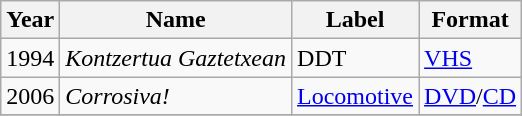<table class="wikitable">
<tr>
<th>Year</th>
<th>Name</th>
<th>Label</th>
<th>Format</th>
</tr>
<tr>
<td>1994</td>
<td><em>Kontzertua Gaztetxean</em></td>
<td>DDT</td>
<td><a href='#'>VHS</a></td>
</tr>
<tr>
<td>2006</td>
<td><em> Corrosiva!</em></td>
<td><a href='#'>Locomotive</a></td>
<td><a href='#'>DVD</a>/<a href='#'>CD</a></td>
</tr>
<tr>
</tr>
</table>
